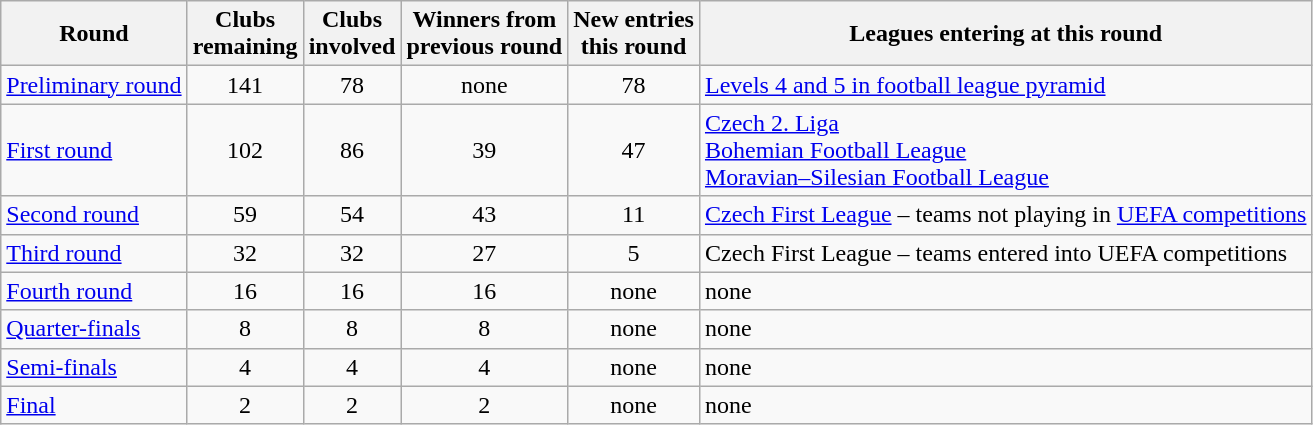<table class="wikitable">
<tr>
<th>Round</th>
<th>Clubs<br>remaining</th>
<th>Clubs<br>involved</th>
<th>Winners from<br>previous round</th>
<th>New entries<br>this round</th>
<th>Leagues entering at this round</th>
</tr>
<tr>
<td><a href='#'>Preliminary round</a></td>
<td align="center">141</td>
<td align="center">78</td>
<td align="center">none</td>
<td align="center">78</td>
<td><a href='#'>Levels 4 and 5 in football league pyramid</a></td>
</tr>
<tr>
<td><a href='#'>First round</a></td>
<td align="center">102</td>
<td align="center">86</td>
<td align="center">39</td>
<td align="center">47</td>
<td><a href='#'>Czech 2. Liga</a><br><a href='#'>Bohemian Football League</a><br><a href='#'>Moravian–Silesian Football League</a></td>
</tr>
<tr>
<td><a href='#'>Second round</a></td>
<td align="center">59</td>
<td align="center">54</td>
<td align="center">43</td>
<td align="center">11</td>
<td><a href='#'>Czech First League</a> – teams not playing in <a href='#'>UEFA competitions</a></td>
</tr>
<tr>
<td><a href='#'>Third round</a></td>
<td align="center">32</td>
<td align="center">32</td>
<td align="center">27</td>
<td align="center">5</td>
<td>Czech First League – teams entered into UEFA competitions</td>
</tr>
<tr>
<td><a href='#'>Fourth round</a></td>
<td align="center">16</td>
<td align="center">16</td>
<td align="center">16</td>
<td align="center">none</td>
<td>none</td>
</tr>
<tr>
<td><a href='#'>Quarter-finals</a></td>
<td align="center">8</td>
<td align="center">8</td>
<td align="center">8</td>
<td align="center">none</td>
<td>none</td>
</tr>
<tr>
<td><a href='#'>Semi-finals</a></td>
<td align="center">4</td>
<td align="center">4</td>
<td align="center">4</td>
<td align="center">none</td>
<td>none</td>
</tr>
<tr>
<td><a href='#'>Final</a></td>
<td align="center">2</td>
<td align="center">2</td>
<td align="center">2</td>
<td align="center">none</td>
<td>none</td>
</tr>
</table>
